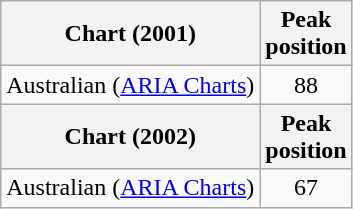<table class="wikitable">
<tr>
<th>Chart (2001)</th>
<th>Peak<br>position</th>
</tr>
<tr>
<td>Australian (<a href='#'>ARIA Charts</a>)</td>
<td align="center">88</td>
</tr>
<tr>
<th>Chart (2002)</th>
<th>Peak<br>position</th>
</tr>
<tr>
<td>Australian (<a href='#'>ARIA Charts</a>)</td>
<td align="center">67</td>
</tr>
</table>
